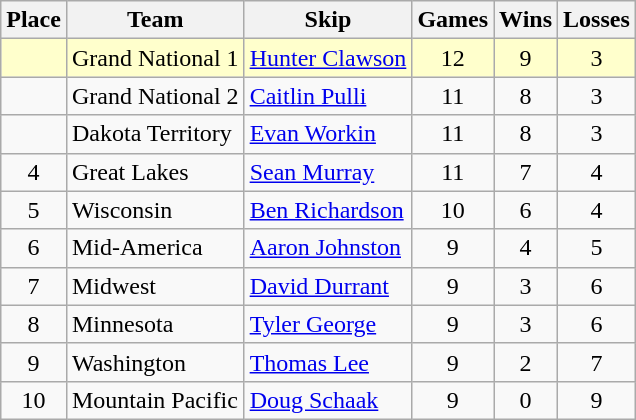<table class=wikitable style="text-align: center;">
<tr>
<th>Place</th>
<th>Team</th>
<th>Skip</th>
<th>Games</th>
<th>Wins</th>
<th>Losses</th>
</tr>
<tr style="background:#ffc;">
<td></td>
<td align="left">Grand National 1</td>
<td align="left"><a href='#'>Hunter Clawson</a></td>
<td>12</td>
<td>9</td>
<td>3</td>
</tr>
<tr>
<td></td>
<td align="left">Grand National 2</td>
<td align="left"><a href='#'>Caitlin Pulli</a></td>
<td>11</td>
<td>8</td>
<td>3</td>
</tr>
<tr>
<td></td>
<td align="left">Dakota Territory</td>
<td align="left"><a href='#'>Evan Workin</a></td>
<td>11</td>
<td>8</td>
<td>3</td>
</tr>
<tr>
<td>4</td>
<td align="left">Great Lakes</td>
<td align="left"><a href='#'>Sean Murray</a></td>
<td>11</td>
<td>7</td>
<td>4</td>
</tr>
<tr>
<td>5</td>
<td align="left">Wisconsin</td>
<td align="left"><a href='#'>Ben Richardson</a></td>
<td>10</td>
<td>6</td>
<td>4</td>
</tr>
<tr>
<td>6</td>
<td align="left">Mid-America</td>
<td align="left"><a href='#'>Aaron Johnston</a></td>
<td>9</td>
<td>4</td>
<td>5</td>
</tr>
<tr>
<td>7</td>
<td align="left">Midwest</td>
<td align="left"><a href='#'>David Durrant</a></td>
<td>9</td>
<td>3</td>
<td>6</td>
</tr>
<tr>
<td>8</td>
<td align="left">Minnesota</td>
<td align="left"><a href='#'>Tyler George</a></td>
<td>9</td>
<td>3</td>
<td>6</td>
</tr>
<tr>
<td>9</td>
<td align="left">Washington</td>
<td align="left"><a href='#'>Thomas Lee</a></td>
<td>9</td>
<td>2</td>
<td>7</td>
</tr>
<tr>
<td>10</td>
<td align="left">Mountain Pacific</td>
<td align="left"><a href='#'>Doug Schaak</a></td>
<td>9</td>
<td>0</td>
<td>9</td>
</tr>
</table>
